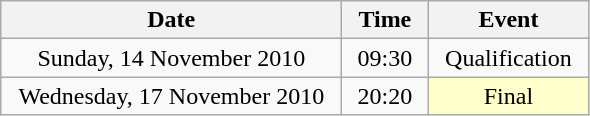<table class = "wikitable" style="text-align:center;">
<tr>
<th width=220>Date</th>
<th width=50>Time</th>
<th width=100>Event</th>
</tr>
<tr>
<td>Sunday, 14 November 2010</td>
<td>09:30</td>
<td>Qualification</td>
</tr>
<tr>
<td>Wednesday, 17 November 2010</td>
<td>20:20</td>
<td bgcolor=ffffcc>Final</td>
</tr>
</table>
